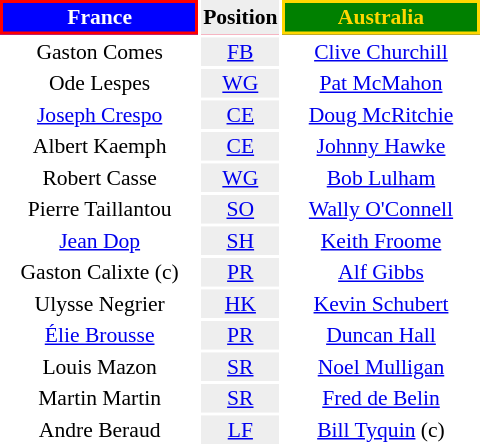<table align=right style="font-size:90%; margin-left:1em">
<tr bgcolor=#FF0033>
<th align="centre" width="126" style="border: 2px solid red; background: blue; color: white">France</th>
<th align="center" style="background: #eeeeee; color: black">Position</th>
<th align="centre" width="126" style="border: 2px solid gold; background: green; color: gold">Australia</th>
</tr>
<tr align="center">
<td>Gaston Comes</td>
<td style="background: #eeeeee"><a href='#'>FB</a></td>
<td><a href='#'>Clive Churchill</a></td>
</tr>
<tr align="center">
<td>Ode Lespes</td>
<td style="background: #eeeeee"><a href='#'>WG</a></td>
<td><a href='#'>Pat McMahon</a></td>
</tr>
<tr align="center">
<td><a href='#'>Joseph Crespo</a></td>
<td style="background: #eeeeee"><a href='#'>CE</a></td>
<td><a href='#'>Doug McRitchie</a></td>
</tr>
<tr align="center">
<td>Albert Kaemph</td>
<td style="background: #eeeeee"><a href='#'>CE</a></td>
<td><a href='#'>Johnny Hawke</a></td>
</tr>
<tr align="center">
<td>Robert Casse</td>
<td style="background: #eeeeee"><a href='#'>WG</a></td>
<td><a href='#'>Bob Lulham</a></td>
</tr>
<tr align="center">
<td>Pierre Taillantou</td>
<td style="background: #eeeeee"><a href='#'>SO</a></td>
<td><a href='#'>Wally O'Connell</a></td>
</tr>
<tr align="center">
<td><a href='#'>Jean Dop</a></td>
<td style="background: #eeeeee"><a href='#'>SH</a></td>
<td><a href='#'>Keith Froome</a></td>
</tr>
<tr align="center">
<td>Gaston Calixte (c)</td>
<td style="background: #eeeeee"><a href='#'>PR</a></td>
<td><a href='#'>Alf Gibbs</a></td>
</tr>
<tr align="center">
<td>Ulysse Negrier</td>
<td style="background: #eeeeee"><a href='#'>HK</a></td>
<td><a href='#'>Kevin Schubert</a></td>
</tr>
<tr align="center">
<td><a href='#'>Élie Brousse</a></td>
<td style="background: #eeeeee"><a href='#'>PR</a></td>
<td><a href='#'>Duncan Hall</a></td>
</tr>
<tr align="center">
<td>Louis Mazon</td>
<td style="background: #eeeeee"><a href='#'>SR</a></td>
<td><a href='#'>Noel Mulligan</a></td>
</tr>
<tr align="center">
<td>Martin Martin</td>
<td style="background: #eeeeee"><a href='#'>SR</a></td>
<td><a href='#'>Fred de Belin</a></td>
</tr>
<tr align="center">
<td>Andre Beraud</td>
<td style="background: #eeeeee"><a href='#'>LF</a></td>
<td><a href='#'>Bill Tyquin</a> (c)</td>
</tr>
</table>
